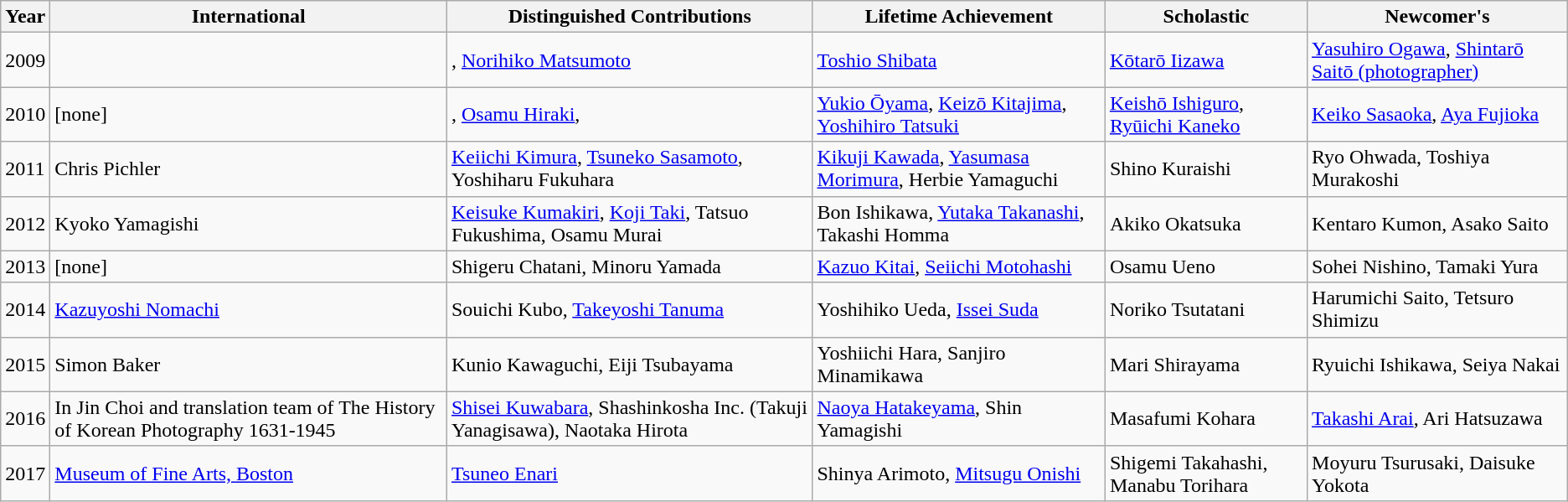<table class="wikitable">
<tr>
<th>Year</th>
<th>International</th>
<th>Distinguished Contributions</th>
<th>Lifetime Achievement</th>
<th>Scholastic</th>
<th>Newcomer's</th>
</tr>
<tr>
<td>2009</td>
<td></td>
<td>, <a href='#'>Norihiko Matsumoto</a></td>
<td><a href='#'>Toshio Shibata</a></td>
<td><a href='#'>Kōtarō Iizawa</a></td>
<td><a href='#'>Yasuhiro Ogawa</a>, <a href='#'>Shintarō Saitō (photographer)</a></td>
</tr>
<tr>
<td>2010</td>
<td>[none]</td>
<td>, <a href='#'>Osamu Hiraki</a>, </td>
<td><a href='#'>Yukio Ōyama</a>, <a href='#'>Keizō Kitajima</a>, <a href='#'>Yoshihiro Tatsuki</a></td>
<td><a href='#'>Keishō Ishiguro</a>, <a href='#'>Ryūichi Kaneko</a></td>
<td><a href='#'>Keiko Sasaoka</a>, <a href='#'>Aya Fujioka</a></td>
</tr>
<tr>
<td>2011</td>
<td>Chris Pichler</td>
<td><a href='#'>Keiichi Kimura</a>, <a href='#'>Tsuneko Sasamoto</a>, Yoshiharu Fukuhara</td>
<td><a href='#'>Kikuji Kawada</a>, <a href='#'>Yasumasa Morimura</a>, Herbie Yamaguchi</td>
<td>Shino Kuraishi</td>
<td>Ryo Ohwada, Toshiya Murakoshi</td>
</tr>
<tr>
<td>2012</td>
<td>Kyoko Yamagishi</td>
<td><a href='#'>Keisuke Kumakiri</a>, <a href='#'>Koji Taki</a>, Tatsuo Fukushima, Osamu Murai</td>
<td>Bon Ishikawa, <a href='#'>Yutaka Takanashi</a>, Takashi Homma</td>
<td>Akiko Okatsuka</td>
<td>Kentaro Kumon, Asako Saito</td>
</tr>
<tr>
<td>2013</td>
<td>[none]</td>
<td>Shigeru Chatani, Minoru Yamada</td>
<td><a href='#'>Kazuo Kitai</a>, <a href='#'>Seiichi Motohashi</a></td>
<td>Osamu Ueno</td>
<td>Sohei Nishino, Tamaki Yura</td>
</tr>
<tr>
<td>2014</td>
<td><a href='#'>Kazuyoshi Nomachi</a></td>
<td>Souichi Kubo, <a href='#'>Takeyoshi Tanuma</a></td>
<td>Yoshihiko Ueda, <a href='#'>Issei Suda</a></td>
<td>Noriko Tsutatani</td>
<td>Harumichi Saito, Tetsuro Shimizu</td>
</tr>
<tr>
<td>2015</td>
<td>Simon Baker</td>
<td>Kunio Kawaguchi, Eiji Tsubayama</td>
<td>Yoshiichi Hara, Sanjiro Minamikawa</td>
<td>Mari Shirayama</td>
<td>Ryuichi Ishikawa, Seiya Nakai</td>
</tr>
<tr>
<td>2016</td>
<td>In Jin Choi and translation team of The History of Korean Photography 1631-1945</td>
<td><a href='#'>Shisei Kuwabara</a>, Shashinkosha Inc. (Takuji Yanagisawa), Naotaka Hirota</td>
<td><a href='#'>Naoya Hatakeyama</a>, Shin Yamagishi</td>
<td>Masafumi Kohara</td>
<td><a href='#'>Takashi Arai</a>, Ari Hatsuzawa</td>
</tr>
<tr>
<td>2017</td>
<td><a href='#'>Museum of Fine Arts, Boston</a></td>
<td><a href='#'>Tsuneo Enari</a></td>
<td>Shinya Arimoto, <a href='#'>Mitsugu Onishi</a></td>
<td>Shigemi Takahashi, Manabu Torihara</td>
<td>Moyuru Tsurusaki, Daisuke Yokota</td>
</tr>
</table>
